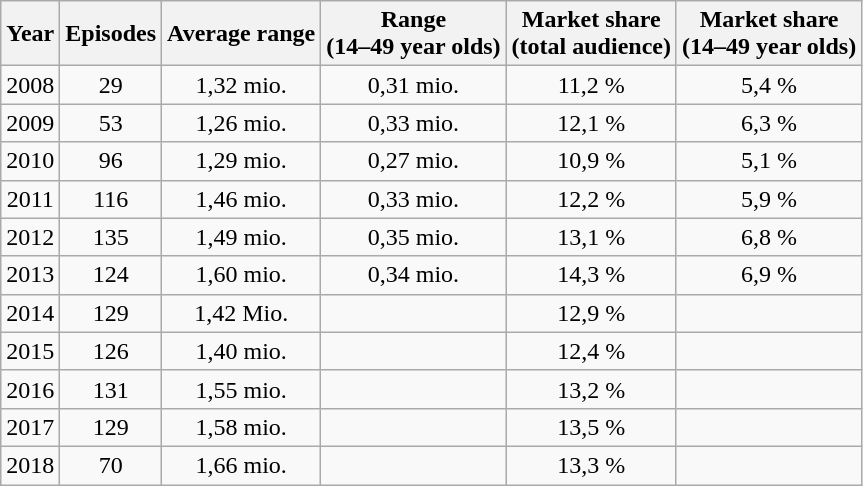<table class="wikitable sortable" style="text-align:center">
<tr>
<th>Year</th>
<th>Episodes</th>
<th>Average range</th>
<th>Range<br>(14–49 year olds)</th>
<th>Market share<br>(total audience)</th>
<th>Market share<br>(14–49 year olds)</th>
</tr>
<tr>
<td>2008</td>
<td>29</td>
<td>1,32 mio.</td>
<td>0,31 mio.</td>
<td>11,2 %</td>
<td>5,4 %</td>
</tr>
<tr>
<td>2009</td>
<td>53</td>
<td>1,26 mio.</td>
<td>0,33 mio.</td>
<td>12,1 %</td>
<td>6,3 %</td>
</tr>
<tr>
<td>2010</td>
<td>96</td>
<td>1,29 mio.</td>
<td>0,27 mio.</td>
<td>10,9 %</td>
<td>5,1 %</td>
</tr>
<tr>
<td>2011</td>
<td>116</td>
<td>1,46 mio.</td>
<td>0,33 mio.</td>
<td>12,2 %</td>
<td>5,9 %</td>
</tr>
<tr>
<td>2012</td>
<td>135</td>
<td>1,49 mio.</td>
<td>0,35 mio.</td>
<td>13,1 %</td>
<td>6,8 %</td>
</tr>
<tr>
<td>2013</td>
<td>124</td>
<td>1,60 mio.</td>
<td>0,34 mio.</td>
<td>14,3 %</td>
<td>6,9 %</td>
</tr>
<tr>
<td>2014</td>
<td>129</td>
<td>1,42 Mio.</td>
<td></td>
<td>12,9 %</td>
<td></td>
</tr>
<tr>
<td>2015</td>
<td>126</td>
<td>1,40 mio.</td>
<td></td>
<td>12,4 %</td>
<td></td>
</tr>
<tr>
<td>2016</td>
<td>131</td>
<td>1,55 mio.</td>
<td></td>
<td>13,2 %</td>
<td></td>
</tr>
<tr>
<td>2017</td>
<td>129</td>
<td>1,58 mio.</td>
<td></td>
<td>13,5 %</td>
<td></td>
</tr>
<tr>
<td>2018</td>
<td>70</td>
<td>1,66 mio.</td>
<td></td>
<td>13,3 %</td>
<td></td>
</tr>
</table>
